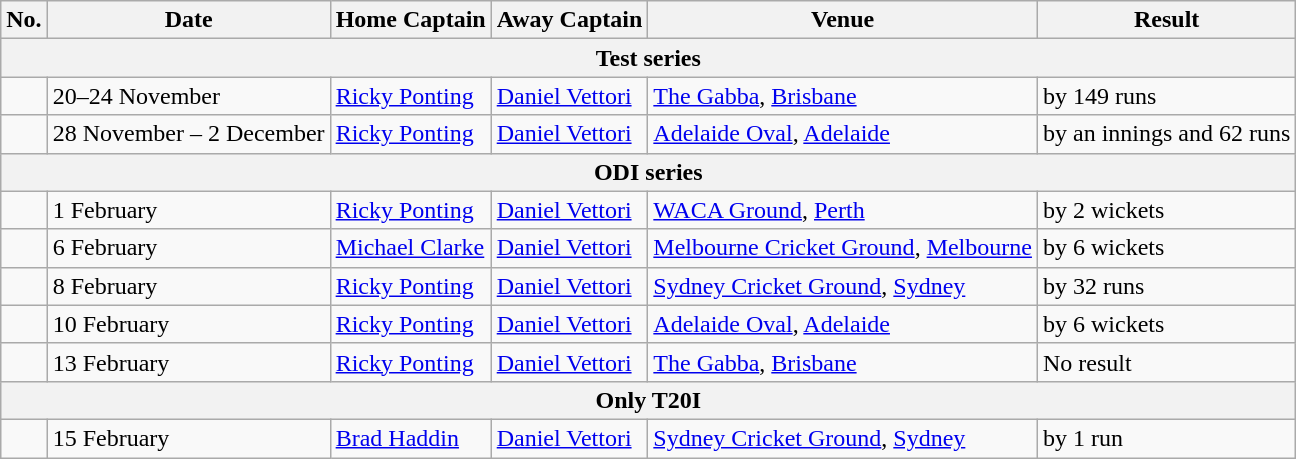<table class="wikitable">
<tr>
<th>No.</th>
<th>Date</th>
<th>Home Captain</th>
<th>Away Captain</th>
<th>Venue</th>
<th>Result</th>
</tr>
<tr>
<th colspan="9">Test series</th>
</tr>
<tr>
<td></td>
<td>20–24 November</td>
<td><a href='#'>Ricky Ponting</a></td>
<td><a href='#'>Daniel Vettori</a></td>
<td><a href='#'>The Gabba</a>, <a href='#'>Brisbane</a></td>
<td> by 149 runs</td>
</tr>
<tr>
<td></td>
<td>28 November – 2 December</td>
<td><a href='#'>Ricky Ponting</a></td>
<td><a href='#'>Daniel Vettori</a></td>
<td><a href='#'>Adelaide Oval</a>, <a href='#'>Adelaide</a></td>
<td> by an innings and 62 runs</td>
</tr>
<tr>
<th colspan="9">ODI series</th>
</tr>
<tr>
<td></td>
<td>1 February</td>
<td><a href='#'>Ricky Ponting</a></td>
<td><a href='#'>Daniel Vettori</a></td>
<td><a href='#'>WACA Ground</a>, <a href='#'>Perth</a></td>
<td> by 2 wickets</td>
</tr>
<tr>
<td></td>
<td>6 February</td>
<td><a href='#'>Michael Clarke</a></td>
<td><a href='#'>Daniel Vettori</a></td>
<td><a href='#'>Melbourne Cricket Ground</a>, <a href='#'>Melbourne</a></td>
<td> by 6 wickets</td>
</tr>
<tr>
<td></td>
<td>8 February</td>
<td><a href='#'>Ricky Ponting</a></td>
<td><a href='#'>Daniel Vettori</a></td>
<td><a href='#'>Sydney Cricket Ground</a>, <a href='#'>Sydney</a></td>
<td> by 32 runs</td>
</tr>
<tr>
<td></td>
<td>10 February</td>
<td><a href='#'>Ricky Ponting</a></td>
<td><a href='#'>Daniel Vettori</a></td>
<td><a href='#'>Adelaide Oval</a>, <a href='#'>Adelaide</a></td>
<td> by 6 wickets</td>
</tr>
<tr>
<td></td>
<td>13 February</td>
<td><a href='#'>Ricky Ponting</a></td>
<td><a href='#'>Daniel Vettori</a></td>
<td><a href='#'>The Gabba</a>, <a href='#'>Brisbane</a></td>
<td>No result</td>
</tr>
<tr>
<th colspan="9">Only T20I</th>
</tr>
<tr>
<td></td>
<td>15 February</td>
<td><a href='#'>Brad Haddin</a></td>
<td><a href='#'>Daniel Vettori</a></td>
<td><a href='#'>Sydney Cricket Ground</a>, <a href='#'>Sydney</a></td>
<td> by 1 run</td>
</tr>
</table>
